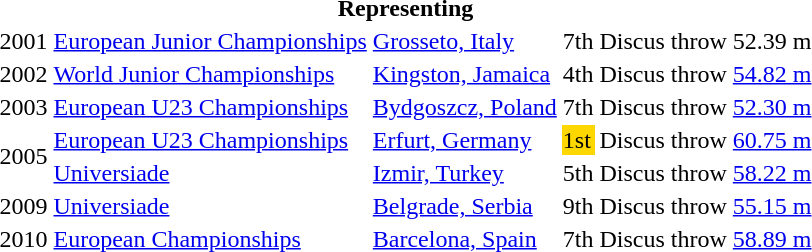<table>
<tr>
<th colspan="6">Representing </th>
</tr>
<tr>
<td>2001</td>
<td><a href='#'>European Junior Championships</a></td>
<td><a href='#'>Grosseto, Italy</a></td>
<td>7th</td>
<td>Discus throw</td>
<td>52.39 m</td>
</tr>
<tr>
<td>2002</td>
<td><a href='#'>World Junior Championships</a></td>
<td><a href='#'>Kingston, Jamaica</a></td>
<td>4th</td>
<td>Discus throw</td>
<td><a href='#'>54.82 m</a></td>
</tr>
<tr>
<td>2003</td>
<td><a href='#'>European U23 Championships</a></td>
<td><a href='#'>Bydgoszcz, Poland</a></td>
<td>7th</td>
<td>Discus throw</td>
<td><a href='#'>52.30 m</a></td>
</tr>
<tr>
<td rowspan=2>2005</td>
<td><a href='#'>European U23 Championships</a></td>
<td><a href='#'>Erfurt, Germany</a></td>
<td bgcolor=gold>1st</td>
<td>Discus throw</td>
<td><a href='#'>60.75 m</a></td>
</tr>
<tr>
<td><a href='#'>Universiade</a></td>
<td><a href='#'>Izmir, Turkey</a></td>
<td>5th</td>
<td>Discus throw</td>
<td><a href='#'>58.22 m</a></td>
</tr>
<tr>
<td>2009</td>
<td><a href='#'>Universiade</a></td>
<td><a href='#'>Belgrade, Serbia</a></td>
<td>9th</td>
<td>Discus throw</td>
<td><a href='#'>55.15 m</a></td>
</tr>
<tr>
<td>2010</td>
<td><a href='#'>European Championships</a></td>
<td><a href='#'>Barcelona, Spain</a></td>
<td>7th</td>
<td>Discus throw</td>
<td><a href='#'>58.89 m</a></td>
</tr>
</table>
